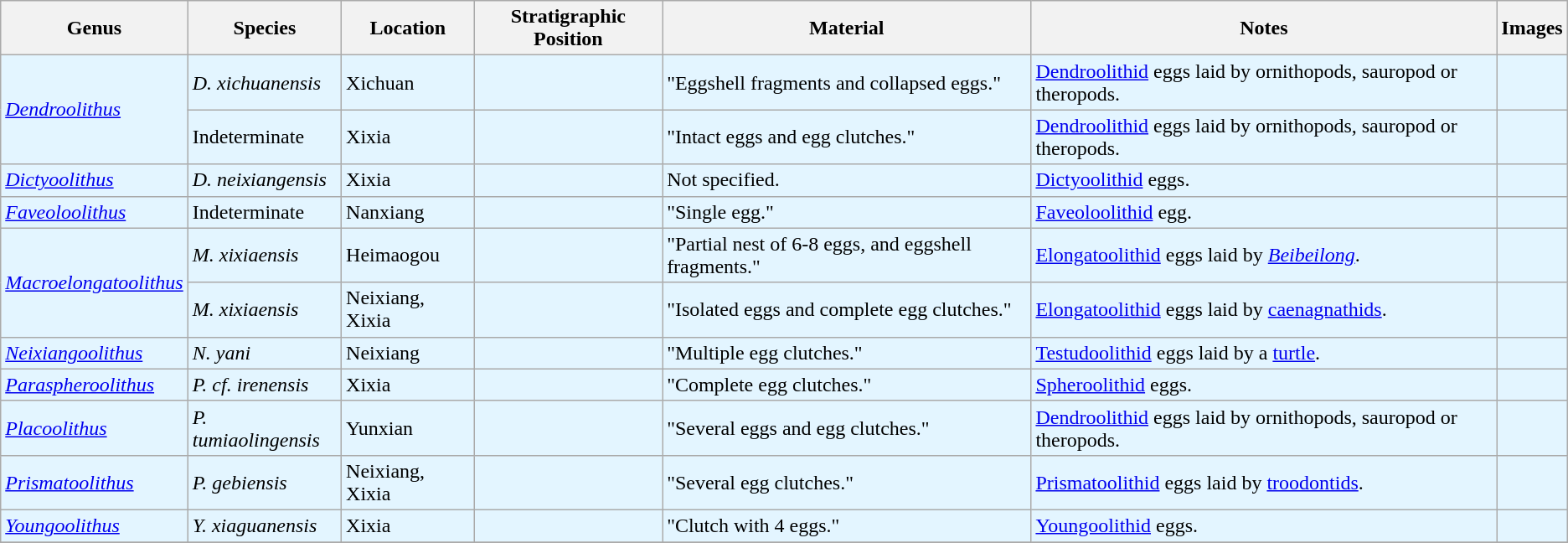<table class="wikitable" align="center">
<tr>
<th>Genus</th>
<th>Species</th>
<th>Location</th>
<th>Stratigraphic Position</th>
<th>Material</th>
<th>Notes</th>
<th>Images</th>
</tr>
<tr>
<td rowspan="2"; style="background:#e3f5ff;"><em><a href='#'>Dendroolithus</a></em></td>
<td style="background:#e3f5ff;"><em>D. xichuanensis</em></td>
<td style="background:#e3f5ff;">Xichuan</td>
<td style="background:#e3f5ff;"></td>
<td style="background:#e3f5ff;">"Eggshell fragments and collapsed eggs."</td>
<td style="background:#e3f5ff;"><a href='#'>Dendroolithid</a> eggs laid by ornithopods, sauropod or theropods.</td>
<td style="background:#e3f5ff;"></td>
</tr>
<tr>
<td style="background:#e3f5ff;">Indeterminate</td>
<td style="background:#e3f5ff;">Xixia</td>
<td style="background:#e3f5ff;"></td>
<td style="background:#e3f5ff;">"Intact eggs and egg clutches."</td>
<td style="background:#e3f5ff;"><a href='#'>Dendroolithid</a> eggs laid by ornithopods, sauropod or theropods.</td>
<td style="background:#e3f5ff;"></td>
</tr>
<tr>
<td style="background:#e3f5ff;"><em><a href='#'>Dictyoolithus</a></em></td>
<td style="background:#e3f5ff;"><em>D. neixiangensis</em></td>
<td style="background:#e3f5ff;">Xixia</td>
<td style="background:#e3f5ff;"></td>
<td style="background:#e3f5ff;">Not specified.</td>
<td style="background:#e3f5ff;"><a href='#'>Dictyoolithid</a> eggs.</td>
<td style="background:#e3f5ff;"></td>
</tr>
<tr>
<td style="background:#e3f5ff;"><em><a href='#'>Faveoloolithus</a></em></td>
<td style="background:#e3f5ff;">Indeterminate</td>
<td style="background:#e3f5ff;">Nanxiang</td>
<td style="background:#e3f5ff;"></td>
<td style="background:#e3f5ff;">"Single egg."</td>
<td style="background:#e3f5ff;"><a href='#'>Faveoloolithid</a> egg.</td>
<td style="background:#e3f5ff;"></td>
</tr>
<tr>
<td rowspan="2"; style="background:#e3f5ff;"><em><a href='#'>Macroelongatoolithus</a></em></td>
<td style="background:#e3f5ff;"><em>M. xixiaensis</em></td>
<td style="background:#e3f5ff;">Heimaogou</td>
<td style="background:#e3f5ff;"></td>
<td style="background:#e3f5ff;">"Partial nest of 6-8 eggs, and eggshell fragments."</td>
<td style="background:#e3f5ff;"><a href='#'>Elongatoolithid</a> eggs laid by <em><a href='#'>Beibeilong</a></em>.</td>
<td style="background:#e3f5ff;"></td>
</tr>
<tr>
<td style="background:#e3f5ff;"><em>M. xixiaensis</em></td>
<td style="background:#e3f5ff;">Neixiang, Xixia</td>
<td style="background:#e3f5ff;"></td>
<td style="background:#e3f5ff;">"Isolated eggs and complete egg clutches."</td>
<td style="background:#e3f5ff;"><a href='#'>Elongatoolithid</a> eggs laid by <a href='#'>caenagnathids</a>.</td>
<td style="background:#e3f5ff;"></td>
</tr>
<tr>
<td style="background:#e3f5ff;"><em><a href='#'>Neixiangoolithus</a></em></td>
<td style="background:#e3f5ff;"><em>N. yani</em></td>
<td style="background:#e3f5ff;">Neixiang</td>
<td style="background:#e3f5ff;"></td>
<td style="background:#e3f5ff;">"Multiple egg clutches."</td>
<td style="background:#e3f5ff;"><a href='#'>Testudoolithid</a> eggs laid by a <a href='#'>turtle</a>.</td>
<td style="background:#e3f5ff;"></td>
</tr>
<tr>
<td style="background:#e3f5ff;"><em><a href='#'>Paraspheroolithus</a></em></td>
<td style="background:#e3f5ff;"><em>P. cf. irenensis</em></td>
<td style="background:#e3f5ff;">Xixia</td>
<td style="background:#e3f5ff;"></td>
<td style="background:#e3f5ff;">"Complete egg clutches."</td>
<td style="background:#e3f5ff;"><a href='#'>Spheroolithid</a> eggs.</td>
<td style="background:#e3f5ff;"></td>
</tr>
<tr>
<td style="background:#e3f5ff;"><em><a href='#'>Placoolithus</a></em></td>
<td style="background:#e3f5ff;"><em>P. tumiaolingensis</em></td>
<td style="background:#e3f5ff;">Yunxian</td>
<td style="background:#e3f5ff;"></td>
<td style="background:#e3f5ff;">"Several eggs and egg clutches."</td>
<td style="background:#e3f5ff;"><a href='#'>Dendroolithid</a> eggs laid by ornithopods, sauropod or theropods.</td>
<td style="background:#e3f5ff;"></td>
</tr>
<tr>
<td style="background:#e3f5ff;"><em><a href='#'>Prismatoolithus</a></em></td>
<td style="background:#e3f5ff;"><em>P. gebiensis</em></td>
<td style="background:#e3f5ff;">Neixiang, Xixia</td>
<td style="background:#e3f5ff;"></td>
<td style="background:#e3f5ff;">"Several egg clutches."</td>
<td style="background:#e3f5ff;"><a href='#'>Prismatoolithid</a> eggs laid by <a href='#'>troodontids</a>.</td>
<td style="background:#e3f5ff;"></td>
</tr>
<tr>
<td style="background:#e3f5ff;"><em><a href='#'>Youngoolithus</a></em></td>
<td style="background:#e3f5ff;"><em>Y. xiaguanensis</em></td>
<td style="background:#e3f5ff;">Xixia</td>
<td style="background:#e3f5ff;"></td>
<td style="background:#e3f5ff;">"Clutch with 4 eggs."</td>
<td style="background:#e3f5ff;"><a href='#'>Youngoolithid</a> eggs.</td>
<td style="background:#e3f5ff;"></td>
</tr>
<tr>
</tr>
</table>
